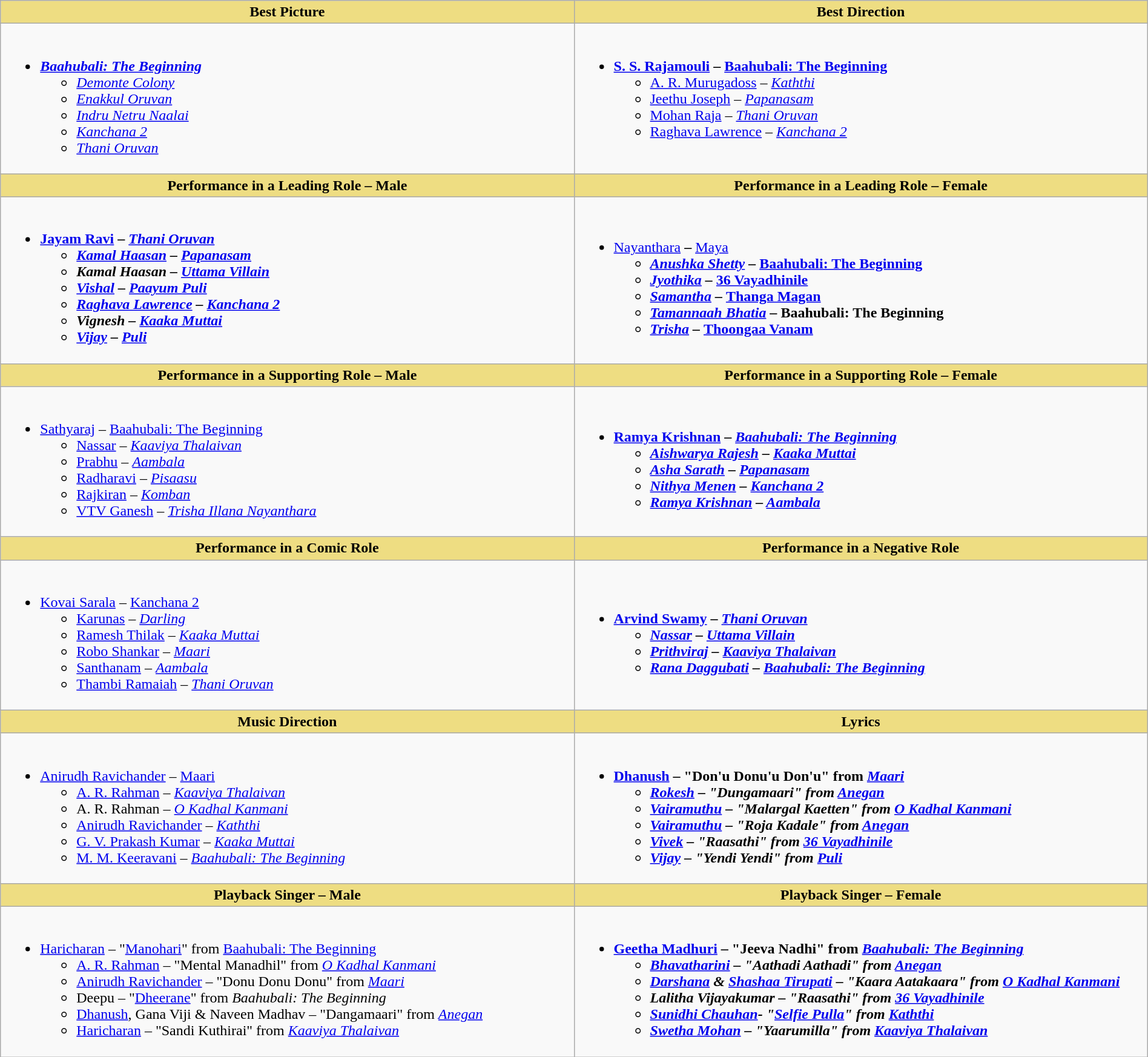<table class="wikitable" width=100% |>
<tr>
<th !  style="background:#eedd82; text-align:center; width:50%;">Best Picture</th>
<th !  style="background:#eedd82; text-align:center; width:50%;">Best Direction</th>
</tr>
<tr>
<td valign="top"><br><ul><li><strong><em><a href='#'>Baahubali: The Beginning</a></em></strong><ul><li><em><a href='#'>Demonte Colony</a></em></li><li><em><a href='#'>Enakkul Oruvan</a></em></li><li><em><a href='#'>Indru Netru Naalai</a></em></li><li><em><a href='#'>Kanchana 2</a></em></li><li><em><a href='#'>Thani Oruvan</a></em></li></ul></li></ul></td>
<td valign="top"><br><ul><li><strong><a href='#'>S. S. Rajamouli</a></strong> <strong>– <a href='#'>Baahubali: The Beginning</a></strong><ul><li><a href='#'>A. R. Murugadoss</a> – <em><a href='#'>Kaththi</a></em></li><li><a href='#'>Jeethu Joseph</a> – <em><a href='#'>Papanasam</a></em></li><li><a href='#'>Mohan Raja</a> – <em><a href='#'>Thani Oruvan</a></em></li><li><a href='#'>Raghava Lawrence</a> – <em><a href='#'>Kanchana 2</a></em></li></ul></li></ul></td>
</tr>
<tr>
<th ! style="background:#eedd82; text-align:center;"><strong>Performance in a Leading Role – Male</strong></th>
<th ! style="background:#eedd82; text-align:center;"><strong>Performance in a Leading Role – Female</strong></th>
</tr>
<tr>
<td><br><ul><li><strong><a href='#'>Jayam Ravi</a> – <em><a href='#'>Thani Oruvan</a><strong><em><ul><li><a href='#'>Kamal Haasan</a> – </em><a href='#'>Papanasam</a><em></li><li>Kamal Haasan – </em><a href='#'>Uttama Villain</a><em></li><li><a href='#'>Vishal</a> – </em><a href='#'>Paayum Puli</a><em></li><li><a href='#'>Raghava Lawrence</a> – </em><a href='#'>Kanchana 2</a><em></li><li>Vignesh – </em><a href='#'>Kaaka Muttai</a><em></li><li><a href='#'>Vijay</a> – </em><a href='#'>Puli</a><em></li></ul></li></ul></td>
<td><br><ul><li></strong><a href='#'>Nayanthara</a><strong> – <a href='#'></em></strong>Maya<strong><em></a><ul><li><a href='#'>Anushka Shetty</a> – </em><a href='#'>Baahubali: The Beginning</a><em></li><li><a href='#'>Jyothika</a> – </em><a href='#'>36 Vayadhinile</a><em></li><li><a href='#'>Samantha</a> – </em><a href='#'>Thanga Magan</a><em></li><li><a href='#'>Tamannaah Bhatia</a> – </em>Baahubali: The Beginning<em></li><li><a href='#'>Trisha</a> – </em><a href='#'>Thoongaa Vanam</a><em></li></ul></li></ul></td>
</tr>
<tr>
<th ! style="background:#eedd82; text-align:center;"></strong>Performance in a Supporting Role – Male<strong></th>
<th ! style="background:#eedd82; text-align:center;"></strong>Performance in a Supporting Role – Female<strong></th>
</tr>
<tr>
<td><br><ul><li></strong><a href='#'>Sathyaraj</a> – </em><a href='#'>Baahubali: The Beginning</a></em></strong><ul><li><a href='#'>Nassar</a> – <em><a href='#'>Kaaviya Thalaivan</a></em></li><li><a href='#'>Prabhu</a> – <em><a href='#'>Aambala</a></em></li><li><a href='#'>Radharavi</a> – <em><a href='#'>Pisaasu</a></em></li><li><a href='#'>Rajkiran</a> – <em><a href='#'>Komban</a></em></li><li><a href='#'>VTV Ganesh</a> – <em><a href='#'>Trisha Illana Nayanthara</a></em></li></ul></li></ul></td>
<td><br><ul><li><strong><a href='#'>Ramya Krishnan</a> – <em><a href='#'>Baahubali: The Beginning</a><strong><em><ul><li><a href='#'>Aishwarya Rajesh</a> – </em><a href='#'>Kaaka Muttai</a><em></li><li><a href='#'>Asha Sarath</a> – </em><a href='#'>Papanasam</a><em></li><li><a href='#'>Nithya Menen</a> – </em><a href='#'>Kanchana 2</a><em></li><li><a href='#'>Ramya Krishnan</a> – </em><a href='#'>Aambala</a><em></li></ul></li></ul></td>
</tr>
<tr>
<th ! style="background:#eedd82; text-align:center;">Performance in a Comic Role</th>
<th ! style="background:#eedd82; text-align:center;"></strong>Performance in a Negative Role<strong></th>
</tr>
<tr>
<td><br><ul><li></strong><a href='#'>Kovai Sarala</a> – </em><a href='#'>Kanchana 2</a></em></strong><ul><li><a href='#'>Karunas</a> – <em><a href='#'>Darling</a></em></li><li><a href='#'>Ramesh Thilak</a> – <em><a href='#'>Kaaka Muttai</a></em></li><li><a href='#'>Robo Shankar</a> – <em><a href='#'>Maari</a></em></li><li><a href='#'>Santhanam</a> – <em><a href='#'>Aambala</a></em></li><li><a href='#'>Thambi Ramaiah</a> – <em><a href='#'>Thani Oruvan</a></em></li></ul></li></ul></td>
<td><br><ul><li><strong><a href='#'>Arvind Swamy</a> – <em><a href='#'>Thani Oruvan</a><strong><em><ul><li><a href='#'>Nassar</a> – </em><a href='#'>Uttama Villain</a><em></li><li><a href='#'>Prithviraj</a> – </em><a href='#'>Kaaviya Thalaivan</a><em></li><li><a href='#'>Rana Daggubati</a> – </em><a href='#'>Baahubali: The Beginning</a><em></li></ul></li></ul></td>
</tr>
<tr>
<th ! style="background:#eedd82; text-align:center;">Music Direction</th>
<th ! style="background:#eedd82; text-align:center;">Lyrics</th>
</tr>
<tr>
<td><br><ul><li></strong><a href='#'>Anirudh Ravichander</a> – </em><a href='#'>Maari</a></em></strong><ul><li><a href='#'>A. R. Rahman</a> – <em><a href='#'>Kaaviya Thalaivan</a></em></li><li>A. R. Rahman – <em><a href='#'>O Kadhal Kanmani</a></em></li><li><a href='#'>Anirudh Ravichander</a> – <em><a href='#'>Kaththi</a></em></li><li><a href='#'>G. V. Prakash Kumar</a> – <em><a href='#'>Kaaka Muttai</a></em></li><li><a href='#'>M. M. Keeravani</a> – <em><a href='#'>Baahubali: The Beginning</a></em></li></ul></li></ul></td>
<td><br><ul><li><strong><a href='#'>Dhanush</a> – "Don'u Donu'u Don'u" from <em><a href='#'>Maari</a><strong><em><ul><li><a href='#'>Rokesh</a> – "Dungamaari" from </em><a href='#'>Anegan</a><em></li><li><a href='#'>Vairamuthu</a> – "Malargal Kaetten" from </em><a href='#'>O Kadhal Kanmani</a><em></li><li><a href='#'>Vairamuthu</a> – "Roja Kadale" from </em><a href='#'>Anegan</a><em></li><li><a href='#'>Vivek</a> – "Raasathi" from </em><a href='#'>36 Vayadhinile</a><em></li><li><a href='#'>Vijay</a> – "Yendi Yendi" from </em><a href='#'>Puli</a><em></li></ul></li></ul></td>
</tr>
<tr>
<th ! style="background:#eedd82; text-align:center;">Playback Singer – Male</th>
<th ! style="background:#eedd82; text-align:center;">Playback Singer – Female</th>
</tr>
<tr>
<td><br><ul><li></strong><a href='#'>Haricharan</a> – "<a href='#'>Manohari</a>" from </em><a href='#'>Baahubali: The Beginning</a></em></strong><ul><li><a href='#'>A. R. Rahman</a> – "Mental Manadhil" from <em><a href='#'>O Kadhal Kanmani</a></em></li><li><a href='#'>Anirudh Ravichander</a> – "Donu Donu Donu" from <em><a href='#'>Maari</a></em></li><li>Deepu – "<a href='#'>Dheerane</a>" from <em>Baahubali: The Beginning</em></li><li><a href='#'>Dhanush</a>, Gana Viji & Naveen Madhav – "Dangamaari" from <em><a href='#'>Anegan</a></em></li><li><a href='#'>Haricharan</a> – "Sandi Kuthirai" from <em><a href='#'>Kaaviya Thalaivan</a></em></li></ul></li></ul></td>
<td><br><ul><li><strong><a href='#'>Geetha Madhuri</a> – "Jeeva Nadhi" from <em><a href='#'>Baahubali: The Beginning</a><strong><em><ul><li><a href='#'>Bhavatharini</a> – "Aathadi Aathadi" from </em><a href='#'>Anegan</a><em></li><li><a href='#'>Darshana</a> & <a href='#'>Shashaa Tirupati</a> – "Kaara Aatakaara" from </em><a href='#'>O Kadhal Kanmani</a><em></li><li>Lalitha Vijayakumar – "Raasathi" from </em><a href='#'>36 Vayadhinile</a><em></li><li><a href='#'>Sunidhi Chauhan</a>- "<a href='#'>Selfie Pulla</a>" from </em><a href='#'>Kaththi</a><em></li><li><a href='#'>Swetha Mohan</a> – "Yaarumilla" from </em><a href='#'>Kaaviya Thalaivan</a><em></li></ul></li></ul></td>
</tr>
</table>
